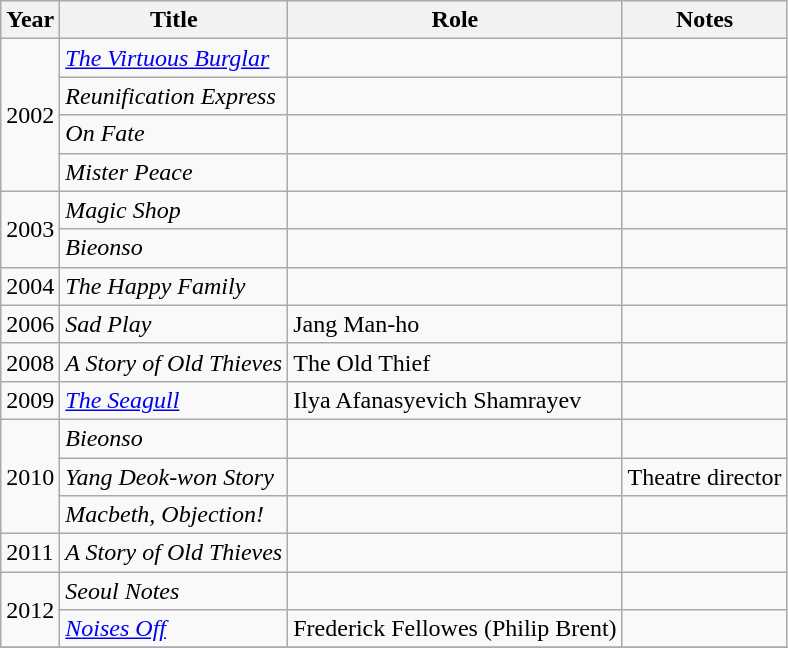<table class="wikitable sortable">
<tr>
<th>Year</th>
<th>Title</th>
<th>Role</th>
<th class="unsortable">Notes</th>
</tr>
<tr>
<td rowspan=4>2002</td>
<td><em><a href='#'>The Virtuous Burglar</a></em></td>
<td></td>
<td></td>
</tr>
<tr>
<td><em>Reunification Express</em> </td>
<td></td>
<td></td>
</tr>
<tr>
<td><em>On Fate</em> </td>
<td></td>
<td></td>
</tr>
<tr>
<td><em>Mister Peace</em> </td>
<td></td>
<td></td>
</tr>
<tr>
<td rowspan=2>2003</td>
<td><em>Magic Shop</em> </td>
<td></td>
<td></td>
</tr>
<tr>
<td><em>Bieonso</em> </td>
<td></td>
<td></td>
</tr>
<tr>
<td>2004</td>
<td><em>The Happy Family</em> </td>
<td></td>
<td></td>
</tr>
<tr>
<td>2006</td>
<td><em>Sad Play</em> </td>
<td>Jang Man-ho</td>
<td></td>
</tr>
<tr>
<td>2008</td>
<td><em>A Story of Old Thieves</em> </td>
<td>The Old Thief</td>
<td></td>
</tr>
<tr>
<td>2009</td>
<td><em><a href='#'>The Seagull</a></em></td>
<td>Ilya Afanasyevich Shamrayev</td>
<td></td>
</tr>
<tr>
<td rowspan=3>2010</td>
<td><em>Bieonso</em> </td>
<td></td>
<td></td>
</tr>
<tr>
<td><em>Yang Deok-won Story</em> </td>
<td></td>
<td>Theatre director</td>
</tr>
<tr>
<td><em>Macbeth, Objection!</em></td>
<td></td>
<td></td>
</tr>
<tr>
<td>2011</td>
<td><em>A Story of Old Thieves</em> </td>
<td></td>
<td></td>
</tr>
<tr>
<td rowspan=2>2012</td>
<td><em>Seoul Notes</em> </td>
<td></td>
<td></td>
</tr>
<tr>
<td><em><a href='#'>Noises Off</a></em></td>
<td>Frederick Fellowes (Philip Brent)</td>
<td></td>
</tr>
<tr>
</tr>
</table>
